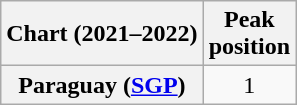<table class="wikitable plainrowheaders" style="text-align:center">
<tr>
<th scope="col">Chart (2021–2022)</th>
<th scope="col">Peak<br>position</th>
</tr>
<tr>
<th scope="row">Paraguay (<a href='#'>SGP</a>)</th>
<td>1</td>
</tr>
</table>
